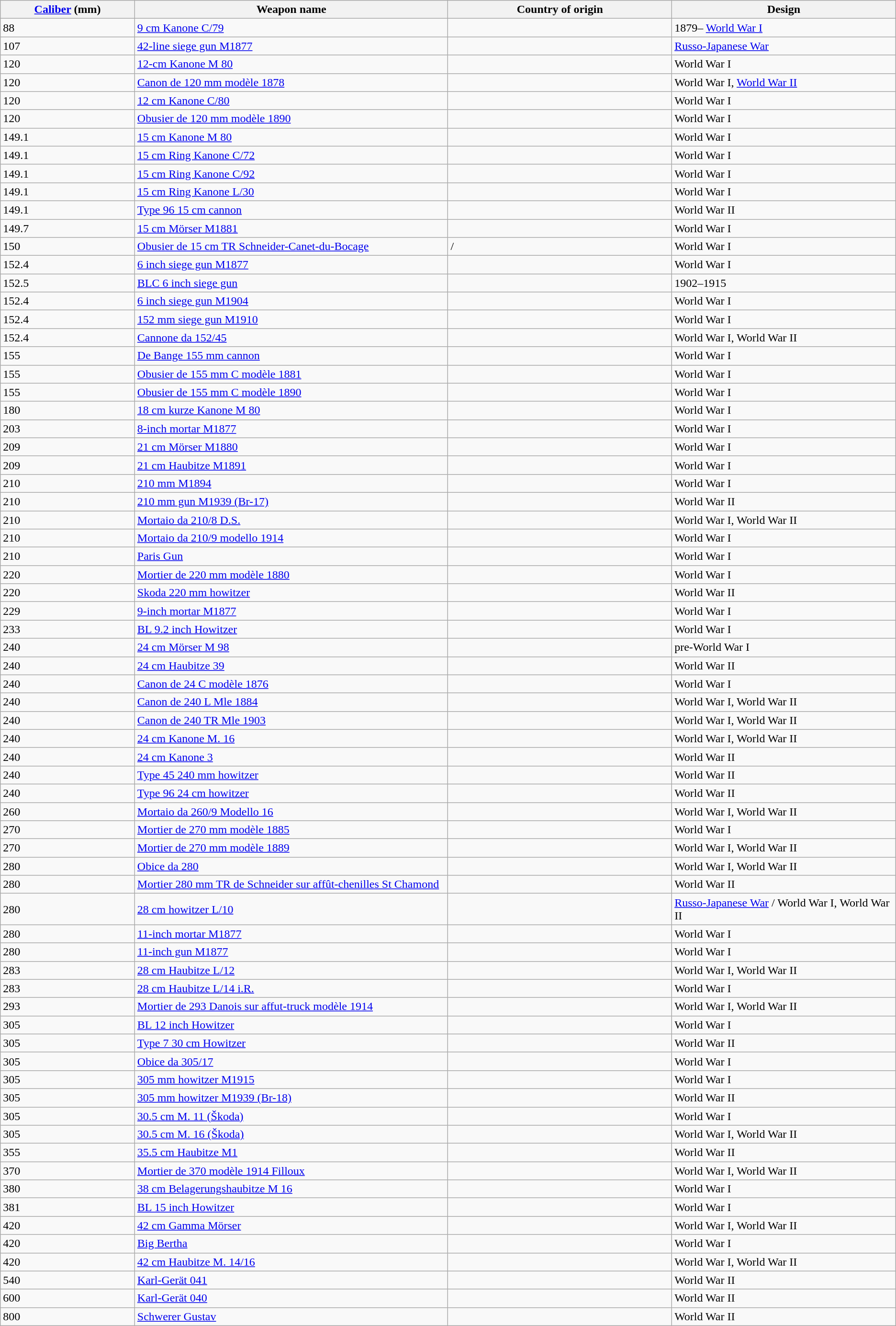<table class="wikitable sortable" style="font-size:100%;">
<tr>
<th width=15%><a href='#'>Caliber</a> (mm)</th>
<th width=35%>Weapon name</th>
<th width=25%>Country of origin</th>
<th width=25%>Design</th>
</tr>
<tr>
<td>88</td>
<td><a href='#'>9 cm Kanone C/79</a></td>
<td></td>
<td>1879– <a href='#'>World War I</a></td>
</tr>
<tr>
<td>107</td>
<td><a href='#'>42-line siege gun M1877</a></td>
<td></td>
<td><a href='#'>Russo-Japanese War</a></td>
</tr>
<tr>
<td>120</td>
<td><a href='#'>12-cm Kanone M 80</a></td>
<td></td>
<td>World War I</td>
</tr>
<tr>
<td>120</td>
<td><a href='#'>Canon de 120 mm modèle 1878</a></td>
<td></td>
<td>World War I, <a href='#'>World War II</a></td>
</tr>
<tr>
<td>120</td>
<td><a href='#'>12 cm Kanone C/80</a></td>
<td></td>
<td>World War I</td>
</tr>
<tr>
<td>120</td>
<td><a href='#'>Obusier de 120 mm modèle 1890</a></td>
<td></td>
<td>World War I</td>
</tr>
<tr>
<td>149.1</td>
<td><a href='#'>15 cm Kanone M 80</a></td>
<td></td>
<td>World War I</td>
</tr>
<tr>
<td>149.1</td>
<td><a href='#'>15 cm Ring Kanone C/72</a></td>
<td></td>
<td>World War I</td>
</tr>
<tr>
<td>149.1</td>
<td><a href='#'>15 cm Ring Kanone C/92</a></td>
<td></td>
<td>World War I</td>
</tr>
<tr>
<td>149.1</td>
<td><a href='#'>15 cm Ring Kanone L/30</a></td>
<td></td>
<td>World War I</td>
</tr>
<tr>
<td>149.1</td>
<td><a href='#'>Type 96 15 cm cannon</a></td>
<td></td>
<td>World War II</td>
</tr>
<tr>
<td>149.7</td>
<td><a href='#'>15 cm Mörser M1881</a></td>
<td></td>
<td>World War I</td>
</tr>
<tr>
<td>150</td>
<td><a href='#'>Obusier de 15 cm TR Schneider-Canet-du-Bocage</a></td>
<td> / </td>
<td>World War I</td>
</tr>
<tr>
<td>152.4</td>
<td><a href='#'>6 inch siege gun M1877</a></td>
<td></td>
<td>World War I</td>
</tr>
<tr>
<td>152.5</td>
<td><a href='#'>BLC 6 inch siege gun</a></td>
<td></td>
<td>1902–1915</td>
</tr>
<tr>
<td>152.4</td>
<td><a href='#'>6 inch siege gun M1904</a></td>
<td></td>
<td>World War I</td>
</tr>
<tr>
<td>152.4</td>
<td><a href='#'>152 mm siege gun M1910</a></td>
<td></td>
<td>World War I</td>
</tr>
<tr>
<td>152.4</td>
<td><a href='#'>Cannone da 152/45</a></td>
<td></td>
<td>World War I, World War II</td>
</tr>
<tr>
<td>155</td>
<td><a href='#'>De Bange 155 mm cannon</a></td>
<td></td>
<td>World War I</td>
</tr>
<tr>
<td>155</td>
<td><a href='#'>Obusier de 155 mm C modèle 1881</a></td>
<td></td>
<td>World War I</td>
</tr>
<tr>
<td>155</td>
<td><a href='#'>Obusier de 155 mm C modèle 1890</a></td>
<td></td>
<td>World War I</td>
</tr>
<tr>
<td>180</td>
<td><a href='#'>18 cm kurze Kanone M 80</a></td>
<td></td>
<td>World War I</td>
</tr>
<tr>
<td>203</td>
<td><a href='#'>8-inch mortar M1877</a></td>
<td></td>
<td>World War I</td>
</tr>
<tr>
<td>209</td>
<td><a href='#'>21 cm Mörser M1880</a></td>
<td></td>
<td>World War I</td>
</tr>
<tr>
<td>209</td>
<td><a href='#'>21 cm Haubitze M1891</a></td>
<td></td>
<td>World War I</td>
</tr>
<tr>
<td>210</td>
<td><a href='#'>210 mm M1894</a></td>
<td></td>
<td>World War I</td>
</tr>
<tr>
<td>210</td>
<td><a href='#'>210 mm gun M1939 (Br-17)</a></td>
<td></td>
<td>World War II</td>
</tr>
<tr>
<td>210</td>
<td><a href='#'>Mortaio da 210/8 D.S.</a></td>
<td></td>
<td>World War I, World War II</td>
</tr>
<tr>
<td>210</td>
<td><a href='#'>Mortaio da 210/9 modello 1914</a></td>
<td></td>
<td>World War I</td>
</tr>
<tr>
<td>210</td>
<td><a href='#'>Paris Gun</a></td>
<td></td>
<td>World War I</td>
</tr>
<tr>
<td>220</td>
<td><a href='#'>Mortier de 220 mm modèle 1880</a></td>
<td></td>
<td>World War I</td>
</tr>
<tr>
<td>220</td>
<td><a href='#'>Skoda 220 mm howitzer</a></td>
<td></td>
<td>World War II</td>
</tr>
<tr>
<td>229</td>
<td><a href='#'>9-inch mortar M1877</a></td>
<td></td>
<td>World War I</td>
</tr>
<tr>
<td>233</td>
<td><a href='#'>BL 9.2 inch Howitzer</a></td>
<td></td>
<td>World War I</td>
</tr>
<tr>
<td>240</td>
<td><a href='#'>24 cm Mörser M 98</a></td>
<td></td>
<td>pre-World War I</td>
</tr>
<tr>
<td>240</td>
<td><a href='#'>24 cm Haubitze 39</a></td>
<td></td>
<td>World War II</td>
</tr>
<tr>
<td>240</td>
<td><a href='#'>Canon de 24 C modèle 1876</a></td>
<td></td>
<td>World War I</td>
</tr>
<tr>
<td>240</td>
<td><a href='#'>Canon de 240 L Mle 1884</a></td>
<td></td>
<td>World War I, World War II</td>
</tr>
<tr>
<td>240</td>
<td><a href='#'>Canon de 240 TR Mle 1903</a></td>
<td></td>
<td>World War I, World War II</td>
</tr>
<tr>
<td>240</td>
<td><a href='#'>24 cm Kanone M. 16</a></td>
<td></td>
<td>World War I, World War II</td>
</tr>
<tr>
<td>240</td>
<td><a href='#'>24 cm Kanone 3</a></td>
<td></td>
<td>World War II</td>
</tr>
<tr>
<td>240</td>
<td><a href='#'>Type 45 240 mm howitzer</a></td>
<td></td>
<td>World War II</td>
</tr>
<tr>
<td>240</td>
<td><a href='#'>Type 96 24 cm howitzer</a></td>
<td></td>
<td>World War II</td>
</tr>
<tr>
<td>260</td>
<td><a href='#'>Mortaio da 260/9 Modello 16</a></td>
<td></td>
<td>World War I, World War II</td>
</tr>
<tr>
<td>270</td>
<td><a href='#'>Mortier de 270 mm modèle 1885</a></td>
<td></td>
<td>World War I</td>
</tr>
<tr>
<td>270</td>
<td><a href='#'>Mortier de 270 mm modèle 1889</a></td>
<td></td>
<td>World War I, World War II</td>
</tr>
<tr>
<td>280</td>
<td><a href='#'>Obice da 280</a></td>
<td></td>
<td>World War I, World War II</td>
</tr>
<tr>
<td>280</td>
<td><a href='#'>Mortier 280 mm TR de Schneider sur affût-chenilles St Chamond</a></td>
<td></td>
<td>World War II</td>
</tr>
<tr>
<td>280</td>
<td><a href='#'>28 cm howitzer L/10</a></td>
<td></td>
<td><a href='#'>Russo-Japanese War</a> / World War I, World War II</td>
</tr>
<tr>
<td>280</td>
<td><a href='#'>11-inch mortar M1877</a></td>
<td></td>
<td>World War I</td>
</tr>
<tr>
<td>280</td>
<td><a href='#'>11-inch gun M1877</a></td>
<td></td>
<td>World War I</td>
</tr>
<tr>
<td>283</td>
<td><a href='#'>28 cm Haubitze L/12</a></td>
<td></td>
<td>World War I, World War II</td>
</tr>
<tr>
<td>283</td>
<td><a href='#'>28 cm Haubitze L/14 i.R.</a></td>
<td></td>
<td>World War I</td>
</tr>
<tr>
<td>293</td>
<td><a href='#'>Mortier de 293 Danois sur affut-truck modèle 1914</a></td>
<td></td>
<td>World War I, World War II</td>
</tr>
<tr>
<td>305</td>
<td><a href='#'>BL 12 inch Howitzer</a></td>
<td></td>
<td>World War I</td>
</tr>
<tr>
<td>305</td>
<td><a href='#'>Type 7 30 cm Howitzer</a></td>
<td></td>
<td>World War II</td>
</tr>
<tr>
<td>305</td>
<td><a href='#'>Obice da 305/17</a></td>
<td></td>
<td>World War I</td>
</tr>
<tr>
<td>305</td>
<td><a href='#'>305 mm howitzer M1915</a></td>
<td></td>
<td>World War I</td>
</tr>
<tr>
<td>305</td>
<td><a href='#'>305 mm howitzer M1939 (Br-18)</a></td>
<td></td>
<td>World War II</td>
</tr>
<tr>
<td>305</td>
<td><a href='#'>30.5 cm M. 11 (Škoda)</a></td>
<td></td>
<td>World War I</td>
</tr>
<tr>
<td>305</td>
<td><a href='#'>30.5 cm M. 16 (Škoda)</a></td>
<td></td>
<td>World War I, World War II</td>
</tr>
<tr>
<td>355</td>
<td><a href='#'>35.5 cm Haubitze M1</a></td>
<td></td>
<td>World War II</td>
</tr>
<tr>
<td>370</td>
<td><a href='#'>Mortier de 370 modèle 1914 Filloux</a></td>
<td></td>
<td>World War I, World War II</td>
</tr>
<tr>
<td>380</td>
<td><a href='#'>38 cm Belagerungshaubitze M 16</a></td>
<td></td>
<td>World War I</td>
</tr>
<tr>
<td>381</td>
<td><a href='#'>BL 15 inch Howitzer</a></td>
<td></td>
<td>World War I</td>
</tr>
<tr>
<td>420</td>
<td><a href='#'>42 cm Gamma Mörser</a></td>
<td></td>
<td>World War I, World War II</td>
</tr>
<tr>
<td>420</td>
<td><a href='#'>Big Bertha</a></td>
<td></td>
<td>World War I</td>
</tr>
<tr>
<td>420</td>
<td><a href='#'>42 cm Haubitze M. 14/16</a></td>
<td></td>
<td>World War I, World War II</td>
</tr>
<tr>
<td>540</td>
<td><a href='#'>Karl-Gerät 041</a></td>
<td></td>
<td>World War II</td>
</tr>
<tr>
<td>600</td>
<td><a href='#'>Karl-Gerät 040</a></td>
<td></td>
<td>World War II</td>
</tr>
<tr>
<td>800</td>
<td><a href='#'>Schwerer Gustav</a></td>
<td></td>
<td>World War II</td>
</tr>
</table>
